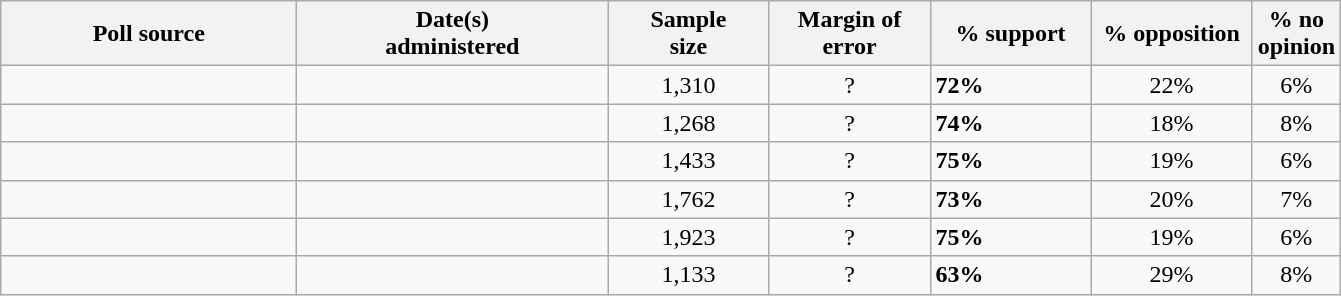<table class="wikitable">
<tr style="text-align:right;">
<th style="width:190px;">Poll source</th>
<th style="width:200px;">Date(s)<br>administered</th>
<th style="width:100px;">Sample<br>size</th>
<th style="width:100px;">Margin of<br>error</th>
<th style="width:100px;">% support</th>
<th style="width:100px;">% opposition</th>
<th style="width:40px;">% no opinion</th>
</tr>
<tr>
<td></td>
<td align=center></td>
<td align=center>1,310</td>
<td align=center>?</td>
<td><strong>72%</strong></td>
<td align=center>22%</td>
<td align=center>6%</td>
</tr>
<tr>
<td></td>
<td align=center></td>
<td align=center>1,268</td>
<td align=center>?</td>
<td><strong>74%</strong></td>
<td align=center>18%</td>
<td align=center>8%</td>
</tr>
<tr>
<td></td>
<td align=center></td>
<td align=center>1,433</td>
<td align=center>?</td>
<td><strong>75%</strong></td>
<td align=center>19%</td>
<td align=center>6%</td>
</tr>
<tr>
<td></td>
<td align=center></td>
<td align=center>1,762</td>
<td align=center>?</td>
<td><strong>73%</strong></td>
<td align=center>20%</td>
<td align=center>7%</td>
</tr>
<tr>
<td></td>
<td align=center></td>
<td align=center>1,923</td>
<td align=center>?</td>
<td><strong>75%</strong></td>
<td align=center>19%</td>
<td align=center>6%</td>
</tr>
<tr>
<td></td>
<td align=center></td>
<td align=center>1,133</td>
<td align=center>?</td>
<td><strong>63%</strong></td>
<td align=center>29%</td>
<td align=center>8%</td>
</tr>
</table>
